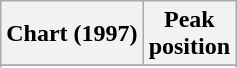<table class="wikitable sortable">
<tr>
<th>Chart (1997)</th>
<th>Peak<br>position</th>
</tr>
<tr>
</tr>
<tr>
</tr>
<tr>
</tr>
<tr>
</tr>
<tr>
</tr>
<tr>
</tr>
<tr>
</tr>
<tr>
</tr>
<tr>
</tr>
<tr>
</tr>
<tr>
</tr>
<tr>
</tr>
<tr>
</tr>
<tr>
</tr>
</table>
